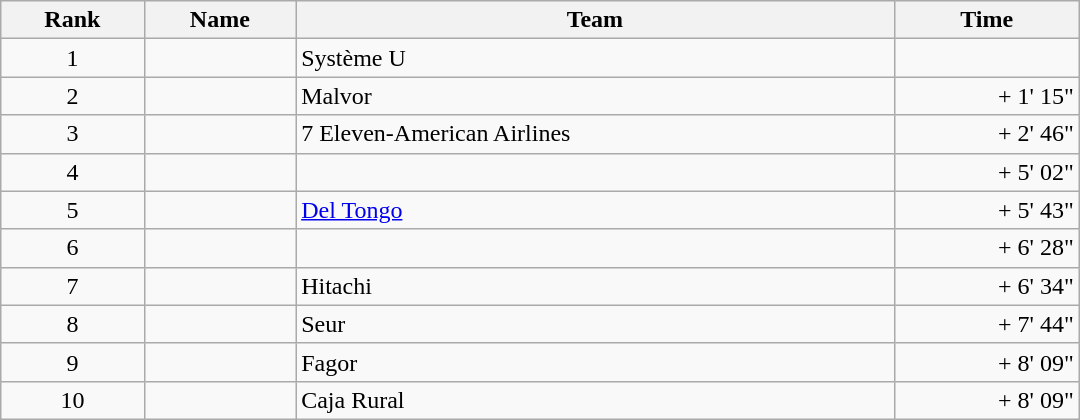<table class="wikitable" style="width:45em;margin-bottom:0;">
<tr>
<th>Rank</th>
<th>Name</th>
<th>Team</th>
<th>Time</th>
</tr>
<tr>
<td style="text-align:center;">1</td>
<td> </td>
<td>Système U</td>
<td align=right></td>
</tr>
<tr>
<td style="text-align:center;">2</td>
<td></td>
<td>Malvor</td>
<td align=right>+ 1' 15"</td>
</tr>
<tr>
<td style="text-align:center;">3</td>
<td></td>
<td>7 Eleven-American Airlines</td>
<td align=right>+ 2' 46"</td>
</tr>
<tr>
<td style="text-align:center;">4</td>
<td></td>
<td></td>
<td align=right>+ 5' 02"</td>
</tr>
<tr>
<td style="text-align:center;">5</td>
<td></td>
<td><a href='#'>Del Tongo</a></td>
<td align=right>+ 5' 43"</td>
</tr>
<tr>
<td style="text-align:center;">6</td>
<td></td>
<td></td>
<td align=right>+ 6' 28"</td>
</tr>
<tr>
<td style="text-align:center;">7</td>
<td></td>
<td>Hitachi</td>
<td align=right>+ 6' 34"</td>
</tr>
<tr>
<td style="text-align:center;">8</td>
<td></td>
<td>Seur</td>
<td align=right>+ 7' 44"</td>
</tr>
<tr>
<td style="text-align:center;">9</td>
<td></td>
<td>Fagor</td>
<td align=right>+ 8' 09"</td>
</tr>
<tr>
<td style="text-align:center;">10</td>
<td></td>
<td>Caja Rural</td>
<td align=right>+ 8' 09"</td>
</tr>
</table>
